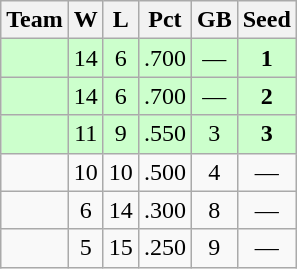<table class=wikitable>
<tr>
<th>Team</th>
<th>W</th>
<th>L</th>
<th>Pct</th>
<th>GB</th>
<th>Seed</th>
</tr>
<tr bgcolor=ccffcc align=center>
<td></td>
<td>14</td>
<td>6</td>
<td>.700</td>
<td>—</td>
<td><strong>1</strong></td>
</tr>
<tr bgcolor=ccffcc align=center>
<td></td>
<td>14</td>
<td>6</td>
<td>.700</td>
<td>—</td>
<td><strong>2</strong></td>
</tr>
<tr bgcolor=ccffcc align=center>
<td></td>
<td>11</td>
<td>9</td>
<td>.550</td>
<td>3</td>
<td><strong>3</strong></td>
</tr>
<tr align=center>
<td></td>
<td>10</td>
<td>10</td>
<td>.500</td>
<td>4</td>
<td>—</td>
</tr>
<tr align=center>
<td></td>
<td>6</td>
<td>14</td>
<td>.300</td>
<td>8</td>
<td>—</td>
</tr>
<tr align=center>
<td></td>
<td>5</td>
<td>15</td>
<td>.250</td>
<td>9</td>
<td>—</td>
</tr>
</table>
